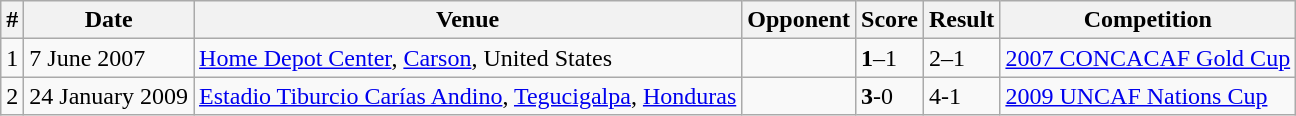<table class="wikitable">
<tr>
<th>#</th>
<th>Date</th>
<th>Venue</th>
<th>Opponent</th>
<th>Score</th>
<th>Result</th>
<th>Competition</th>
</tr>
<tr>
<td>1</td>
<td>7 June 2007</td>
<td><a href='#'>Home Depot Center</a>, <a href='#'>Carson</a>, United States</td>
<td></td>
<td><strong>1</strong>–1</td>
<td>2–1</td>
<td><a href='#'>2007 CONCACAF Gold Cup</a></td>
</tr>
<tr>
<td>2</td>
<td>24 January 2009</td>
<td><a href='#'>Estadio Tiburcio Carías Andino</a>, <a href='#'>Tegucigalpa</a>, <a href='#'>Honduras</a></td>
<td></td>
<td><strong>3</strong>-0</td>
<td>4-1</td>
<td><a href='#'>2009 UNCAF Nations Cup</a></td>
</tr>
</table>
